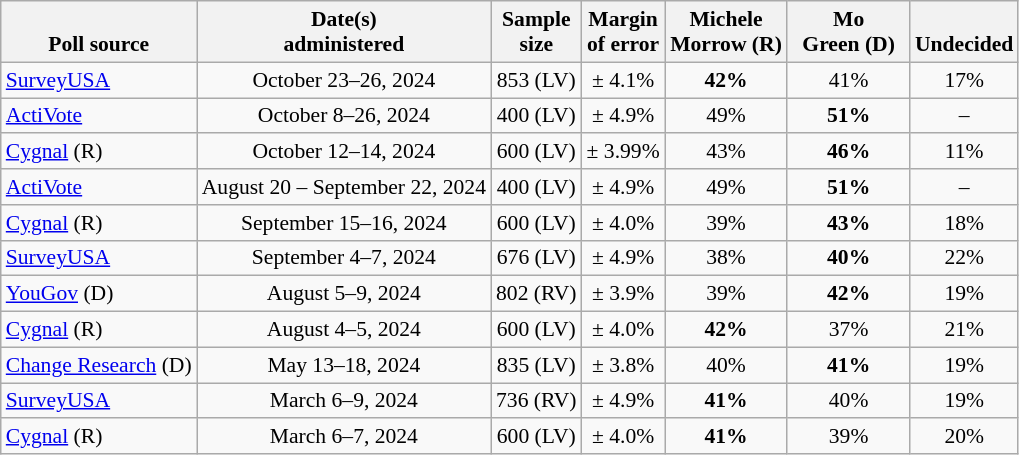<table class="wikitable" style="font-size:90%;text-align:center;">
<tr valign="bottom">
<th>Poll source</th>
<th>Date(s)<br>administered</th>
<th>Sample<br>size</th>
<th>Margin<br>of error</th>
<th style="width:75px;">Michele<br>Morrow (R)</th>
<th style="width:75px;">Mo<br>Green (D)</th>
<th>Undecided</th>
</tr>
<tr>
<td style="text-align:left;"><a href='#'>SurveyUSA</a></td>
<td data-sort-value="2024-10-26">October 23–26, 2024</td>
<td>853 (LV)</td>
<td>± 4.1%</td>
<td><strong>42%</strong></td>
<td>41%</td>
<td>17%</td>
</tr>
<tr>
<td style="text-align:left;"><a href='#'>ActiVote</a></td>
<td>October 8–26, 2024</td>
<td>400 (LV)</td>
<td>± 4.9%</td>
<td>49%</td>
<td><strong>51%</strong></td>
<td>–</td>
</tr>
<tr>
<td style="text-align:left;"><a href='#'>Cygnal</a> (R)</td>
<td>October 12–14, 2024</td>
<td>600 (LV)</td>
<td>± 3.99%</td>
<td>43%</td>
<td><strong>46%</strong></td>
<td>11%</td>
</tr>
<tr>
<td style="text-align:left;"><a href='#'>ActiVote</a></td>
<td>August 20 – September 22, 2024</td>
<td>400 (LV)</td>
<td>± 4.9%</td>
<td>49%</td>
<td><strong>51%</strong></td>
<td>–</td>
</tr>
<tr>
<td style="text-align:left;"><a href='#'>Cygnal</a> (R)</td>
<td>September 15–16, 2024</td>
<td>600 (LV)</td>
<td>± 4.0%</td>
<td>39%</td>
<td><strong>43%</strong></td>
<td>18%</td>
</tr>
<tr>
<td style="text-align:left;"><a href='#'>SurveyUSA</a></td>
<td data-sort-value="2024-09-07">September 4–7, 2024</td>
<td>676 (LV)</td>
<td>± 4.9%</td>
<td>38%</td>
<td><strong>40%</strong></td>
<td>22%</td>
</tr>
<tr>
<td style="text-align:left;"><a href='#'>YouGov</a> (D)</td>
<td data-sort-value="2024-08-10">August 5–9, 2024</td>
<td>802 (RV)</td>
<td>± 3.9%</td>
<td>39%</td>
<td><strong>42%</strong></td>
<td>19%</td>
</tr>
<tr>
<td style="text-align:left;"><a href='#'>Cygnal</a> (R)</td>
<td data-sort-value="2024-08-09">August 4–5, 2024</td>
<td>600 (LV)</td>
<td>± 4.0%</td>
<td><strong>42%</strong></td>
<td>37%</td>
<td>21%</td>
</tr>
<tr>
<td style="text-align:left;"><a href='#'>Change Research</a> (D)</td>
<td>May 13–18, 2024</td>
<td>835 (LV)</td>
<td>± 3.8%</td>
<td>40%</td>
<td><strong>41%</strong></td>
<td>19%</td>
</tr>
<tr>
<td style="text-align:left;"><a href='#'>SurveyUSA</a></td>
<td>March 6–9, 2024</td>
<td>736 (RV)</td>
<td>± 4.9%</td>
<td><strong>41%</strong></td>
<td>40%</td>
<td>19%</td>
</tr>
<tr>
<td style="text-align:left;"><a href='#'>Cygnal</a> (R)</td>
<td data-sort-value="2024-03-12">March 6–7, 2024</td>
<td>600 (LV)</td>
<td>± 4.0%</td>
<td><strong>41%</strong></td>
<td>39%</td>
<td>20%</td>
</tr>
</table>
